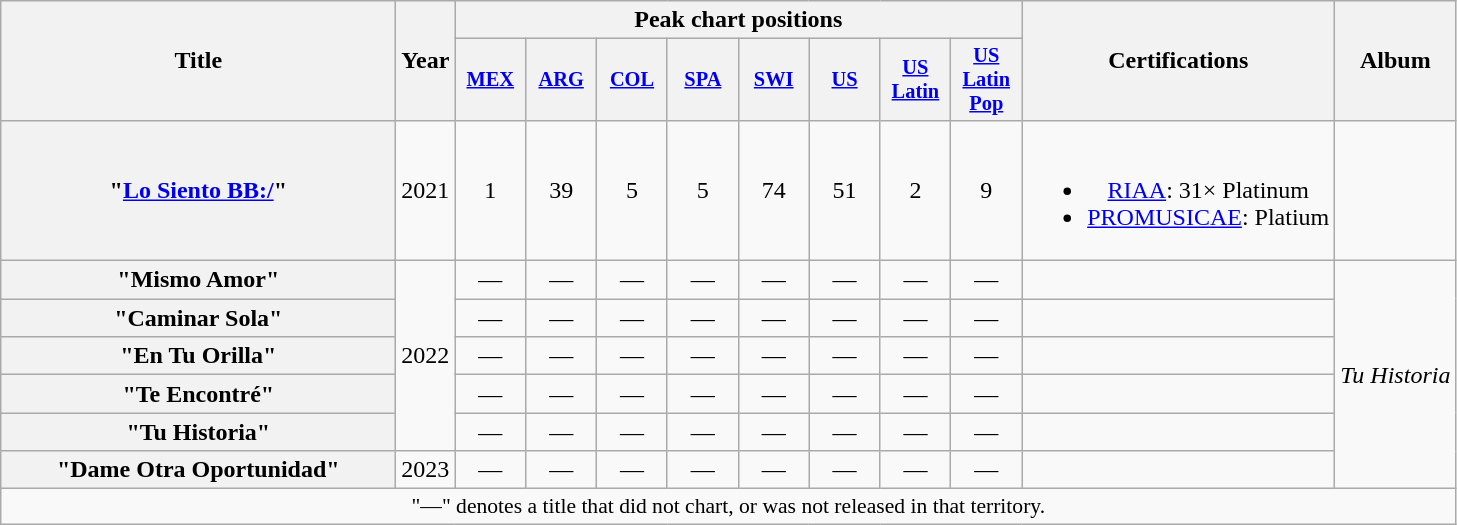<table class="wikitable plainrowheaders" style="text-align:center">
<tr>
<th scope="col" rowspan="2" style="width:16em;">Title</th>
<th rowspan=2>Year</th>
<th colspan=8>Peak chart positions</th>
<th rowspan="2">Certifications</th>
<th rowspan="2">Album</th>
</tr>
<tr style=font-size:>
<th scope="col" style="width:3em;font-size:85%;"><a href='#'>MEX</a><br></th>
<th scope="col" style="width:3em;font-size:85%;"><a href='#'>ARG</a><br></th>
<th scope="col" style="width:3em;font-size:85%;"><a href='#'>COL</a><br></th>
<th scope="col" style="width:3em;font-size:85%;"><a href='#'>SPA</a><br></th>
<th scope="col" style="width:3em;font-size:85%;"><a href='#'>SWI</a><br></th>
<th scope="col" style="width:3em;font-size:85%;"><a href='#'>US</a><br></th>
<th scope="col" style="width:3em;font-size:85%;"><a href='#'>US Latin</a><br></th>
<th scope="col" style="width:3em;font-size:85%;"><a href='#'>US Latin Pop</a><br></th>
</tr>
<tr>
<th scope="row">"<a href='#'>Lo Siento BB:/</a>"<br></th>
<td>2021</td>
<td>1</td>
<td>39</td>
<td>5</td>
<td>5</td>
<td>74</td>
<td>51</td>
<td>2</td>
<td>9</td>
<td><br><ul><li><a href='#'>RIAA</a>: 31× Platinum </li><li><a href='#'>PROMUSICAE</a>: Platium</li></ul></td>
<td></td>
</tr>
<tr>
<th scope="row">"Mismo Amor"</th>
<td rowspan="5">2022</td>
<td>—</td>
<td>—</td>
<td>—</td>
<td>—</td>
<td>—</td>
<td>—</td>
<td>—</td>
<td>—</td>
<td></td>
<td rowspan="6"><em>Tu Historia</em></td>
</tr>
<tr>
<th scope="row">"Caminar Sola"</th>
<td>—</td>
<td>—</td>
<td>—</td>
<td>—</td>
<td>—</td>
<td>—</td>
<td>—</td>
<td>—</td>
<td></td>
</tr>
<tr>
<th scope="row">"En Tu Orilla"</th>
<td>—</td>
<td>—</td>
<td>—</td>
<td>—</td>
<td>—</td>
<td>—</td>
<td>—</td>
<td>—</td>
<td></td>
</tr>
<tr>
<th scope="row">"Te Encontré"</th>
<td>—</td>
<td>—</td>
<td>—</td>
<td>—</td>
<td>—</td>
<td>—</td>
<td>—</td>
<td>—</td>
<td></td>
</tr>
<tr>
<th scope="row">"Tu Historia"</th>
<td>—</td>
<td>—</td>
<td>—</td>
<td>—</td>
<td>—</td>
<td>—</td>
<td>—</td>
<td>—</td>
<td></td>
</tr>
<tr>
<th scope="row">"Dame Otra Oportunidad"</th>
<td rowspan="1">2023</td>
<td>—</td>
<td>—</td>
<td>—</td>
<td>—</td>
<td>—</td>
<td>—</td>
<td>—</td>
<td>—</td>
<td></td>
</tr>
<tr>
<td colspan="14" style="font-size:90%">"—" denotes a title that did not chart, or was not released in that territory.</td>
</tr>
</table>
